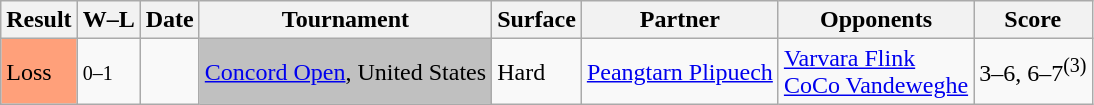<table class="sortable wikitable">
<tr>
<th>Result</th>
<th class="unsortable">W–L</th>
<th>Date</th>
<th>Tournament</th>
<th>Surface</th>
<th>Partner</th>
<th>Opponents</th>
<th class="unsortable">Score</th>
</tr>
<tr>
<td style="background:#ffa07a;">Loss</td>
<td><small>0–1</small></td>
<td><a href='#'></a></td>
<td bgcolor=silver><a href='#'>Concord Open</a>, United States</td>
<td>Hard</td>
<td> <a href='#'>Peangtarn Plipuech</a></td>
<td> <a href='#'>Varvara Flink</a> <br>  <a href='#'>CoCo Vandeweghe</a></td>
<td>3–6, 6–7<sup>(3)</sup></td>
</tr>
</table>
